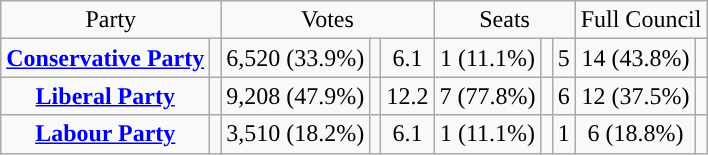<table class=wikitable style="text-align:center;">
<tr>
<td colspan=2>Party</td>
<td colspan=3>Votes</td>
<td colspan=3>Seats</td>
<td colspan=3>Full Council</td>
</tr>
<tr>
<td><strong><a href='#'>Conservative Party</a></strong></td>
<td style="background:"></td>
<td>6,520 (33.9%)</td>
<td></td>
<td> 6.1</td>
<td>1 (11.1%)</td>
<td></td>
<td> 5</td>
<td>14 (43.8%)</td>
<td></td>
</tr>
<tr>
<td><strong><a href='#'>Liberal Party</a></strong></td>
<td style="background:"></td>
<td>9,208 (47.9%)</td>
<td></td>
<td> 12.2</td>
<td>7 (77.8%)</td>
<td></td>
<td> 6</td>
<td>12 (37.5%)</td>
<td></td>
</tr>
<tr>
<td><strong><a href='#'>Labour Party</a></strong></td>
<td style="background:"></td>
<td>3,510 (18.2%)</td>
<td></td>
<td> 6.1</td>
<td>1 (11.1%)</td>
<td></td>
<td> 1</td>
<td>6 (18.8%)</td>
<td></td>
</tr>
</table>
